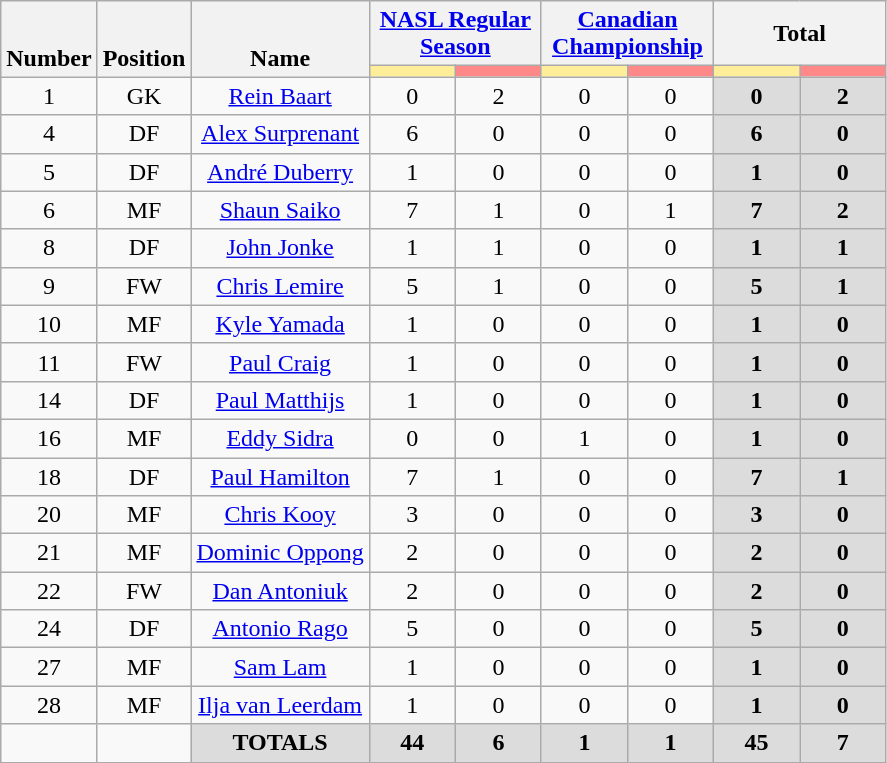<table class="wikitable"  style="text-align:center;">
<tr>
<th rowspan="2" style="vertical-align:bottom;">Number</th>
<th rowspan="2" style="vertical-align:bottom;">Position</th>
<th rowspan="2" style="vertical-align:bottom;">Name</th>
<th colspan="2"><a href='#'>NASL Regular Season</a></th>
<th colspan="2"><a href='#'>Canadian Championship</a></th>
<th colspan="2" background:#dcdcdc;">Total</th>
</tr>
<tr>
<th style="width:50px; background:#fe9;"></th>
<th style="width:50px; background:#ff8888;"></th>
<th style="width:50px; background:#fe9;"></th>
<th style="width:50px; background:#ff8888;"></th>
<th style="width:50px; background:#fe9;"></th>
<th style="width:50px; background:#ff8888;"></th>
</tr>
<tr>
<td>1</td>
<td>GK</td>
<td><a href='#'>Rein Baart</a></td>
<td>0</td>
<td>2</td>
<td>0</td>
<td>0</td>
<td style="background: #DCDCDC"><strong>0</strong></td>
<td style="background: #DCDCDC"><strong>2</strong></td>
</tr>
<tr>
<td>4</td>
<td>DF</td>
<td><a href='#'>Alex Surprenant</a></td>
<td>6</td>
<td>0</td>
<td>0</td>
<td>0</td>
<td style="background: #DCDCDC"><strong>6</strong></td>
<td style="background: #DCDCDC"><strong>0</strong></td>
</tr>
<tr>
<td>5</td>
<td>DF</td>
<td><a href='#'>André Duberry</a></td>
<td>1</td>
<td>0</td>
<td>0</td>
<td>0</td>
<td style="background: #DCDCDC"><strong>1</strong></td>
<td style="background: #DCDCDC"><strong>0</strong></td>
</tr>
<tr>
<td>6</td>
<td>MF</td>
<td><a href='#'>Shaun Saiko</a></td>
<td>7</td>
<td>1</td>
<td>0</td>
<td>1</td>
<td style="background: #DCDCDC"><strong>7</strong></td>
<td style="background: #DCDCDC"><strong>2</strong></td>
</tr>
<tr>
<td>8</td>
<td>DF</td>
<td><a href='#'>John Jonke</a></td>
<td>1</td>
<td>1</td>
<td>0</td>
<td>0</td>
<td style="background: #DCDCDC"><strong>1</strong></td>
<td style="background: #DCDCDC"><strong>1</strong></td>
</tr>
<tr>
<td>9</td>
<td>FW</td>
<td><a href='#'>Chris Lemire</a></td>
<td>5</td>
<td>1</td>
<td>0</td>
<td>0</td>
<td style="background: #DCDCDC"><strong>5</strong></td>
<td style="background: #DCDCDC"><strong>1</strong></td>
</tr>
<tr>
<td>10</td>
<td>MF</td>
<td><a href='#'>Kyle Yamada</a></td>
<td>1</td>
<td>0</td>
<td>0</td>
<td>0</td>
<td style="background: #DCDCDC"><strong>1</strong></td>
<td style="background: #DCDCDC"><strong>0</strong></td>
</tr>
<tr>
<td>11</td>
<td>FW</td>
<td><a href='#'>Paul Craig</a></td>
<td>1</td>
<td>0</td>
<td>0</td>
<td>0</td>
<td style="background: #DCDCDC"><strong>1</strong></td>
<td style="background: #DCDCDC"><strong>0</strong></td>
</tr>
<tr>
<td>14</td>
<td>DF</td>
<td><a href='#'>Paul Matthijs</a></td>
<td>1</td>
<td>0</td>
<td>0</td>
<td>0</td>
<td style="background: #DCDCDC"><strong>1</strong></td>
<td style="background: #DCDCDC"><strong>0</strong></td>
</tr>
<tr>
<td>16</td>
<td>MF</td>
<td><a href='#'>Eddy Sidra</a></td>
<td>0</td>
<td>0</td>
<td>1</td>
<td>0</td>
<td style="background: #DCDCDC"><strong>1</strong></td>
<td style="background: #DCDCDC"><strong>0</strong></td>
</tr>
<tr>
<td>18</td>
<td>DF</td>
<td><a href='#'>Paul Hamilton</a></td>
<td>7</td>
<td>1</td>
<td>0</td>
<td>0</td>
<td style="background: #DCDCDC"><strong>7</strong></td>
<td style="background: #DCDCDC"><strong>1</strong></td>
</tr>
<tr>
<td>20</td>
<td>MF</td>
<td><a href='#'>Chris Kooy</a></td>
<td>3</td>
<td>0</td>
<td>0</td>
<td>0</td>
<td style="background: #DCDCDC"><strong>3</strong></td>
<td style="background: #DCDCDC"><strong>0</strong></td>
</tr>
<tr>
<td>21</td>
<td>MF</td>
<td><a href='#'>Dominic Oppong</a></td>
<td>2</td>
<td>0</td>
<td>0</td>
<td>0</td>
<td style="background: #DCDCDC"><strong>2</strong></td>
<td style="background: #DCDCDC"><strong>0</strong></td>
</tr>
<tr>
<td>22</td>
<td>FW</td>
<td><a href='#'>Dan Antoniuk</a></td>
<td>2</td>
<td>0</td>
<td>0</td>
<td>0</td>
<td style="background: #DCDCDC"><strong>2</strong></td>
<td style="background: #DCDCDC"><strong>0</strong></td>
</tr>
<tr>
<td>24</td>
<td>DF</td>
<td><a href='#'>Antonio Rago</a></td>
<td>5</td>
<td>0</td>
<td>0</td>
<td>0</td>
<td style="background: #DCDCDC"><strong>5</strong></td>
<td style="background: #DCDCDC"><strong>0</strong></td>
</tr>
<tr>
<td>27</td>
<td>MF</td>
<td><a href='#'>Sam Lam</a></td>
<td>1</td>
<td>0</td>
<td>0</td>
<td>0</td>
<td style="background: #DCDCDC"><strong>1</strong></td>
<td style="background: #DCDCDC"><strong>0</strong></td>
</tr>
<tr>
<td>28</td>
<td>MF</td>
<td><a href='#'>Ilja van Leerdam</a></td>
<td>1</td>
<td>0</td>
<td>0</td>
<td>0</td>
<td style="background: #DCDCDC"><strong>1</strong></td>
<td style="background: #DCDCDC"><strong>0</strong></td>
</tr>
<tr>
<td></td>
<td></td>
<td style="background: #DCDCDC"><strong>TOTALS</strong></td>
<td style="background: #DCDCDC"><strong>44</strong></td>
<td style="background: #DCDCDC"><strong>6</strong></td>
<td style="background: #DCDCDC"><strong>1</strong></td>
<td style="background: #DCDCDC"><strong>1</strong></td>
<td style="background: #DCDCDC"><strong>45</strong></td>
<td style="background: #DCDCDC"><strong>7</strong></td>
</tr>
</table>
